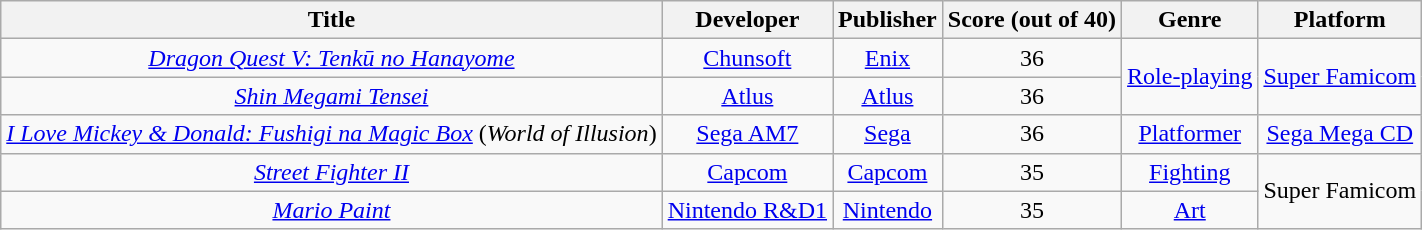<table class="wikitable sortable" style="text-align:center;">
<tr>
<th>Title</th>
<th>Developer</th>
<th>Publisher</th>
<th>Score (out of 40)</th>
<th>Genre</th>
<th>Platform</th>
</tr>
<tr>
<td><em><a href='#'>Dragon Quest V: Tenkū no Hanayome</a></em></td>
<td><a href='#'>Chunsoft</a></td>
<td><a href='#'>Enix</a></td>
<td>36</td>
<td rowspan="2"><a href='#'>Role-playing</a></td>
<td rowspan="2"><a href='#'>Super Famicom</a></td>
</tr>
<tr>
<td><em><a href='#'>Shin Megami Tensei</a></em></td>
<td><a href='#'>Atlus</a></td>
<td><a href='#'>Atlus</a></td>
<td>36</td>
</tr>
<tr>
<td><em><a href='#'>I Love Mickey & Donald: Fushigi na Magic Box</a></em> (<em>World of Illusion</em>)</td>
<td><a href='#'>Sega AM7</a></td>
<td><a href='#'>Sega</a></td>
<td>36</td>
<td><a href='#'>Platformer</a></td>
<td><a href='#'>Sega Mega CD</a></td>
</tr>
<tr>
<td><em><a href='#'>Street Fighter II</a></em></td>
<td><a href='#'>Capcom</a></td>
<td><a href='#'>Capcom</a></td>
<td>35</td>
<td><a href='#'>Fighting</a></td>
<td rowspan="2">Super Famicom</td>
</tr>
<tr>
<td><em><a href='#'>Mario Paint</a></em></td>
<td><a href='#'>Nintendo R&D1</a></td>
<td><a href='#'>Nintendo</a></td>
<td>35</td>
<td><a href='#'>Art</a></td>
</tr>
</table>
